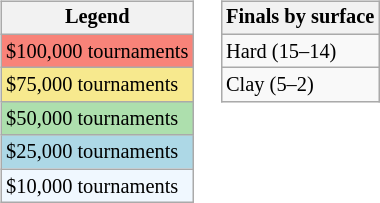<table>
<tr valign=top>
<td><br><table class=wikitable style="font-size:85%">
<tr>
<th>Legend</th>
</tr>
<tr style="background:#f88379;">
<td>$100,000 tournaments</td>
</tr>
<tr style="background:#f7e98e;">
<td>$75,000 tournaments</td>
</tr>
<tr style="background:#addfad;">
<td>$50,000 tournaments</td>
</tr>
<tr style="background:lightblue;">
<td>$25,000 tournaments</td>
</tr>
<tr style="background:#f0f8ff;">
<td>$10,000 tournaments</td>
</tr>
</table>
</td>
<td><br><table class=wikitable style="font-size:85%">
<tr>
<th>Finals by surface</th>
</tr>
<tr>
<td>Hard (15–14)</td>
</tr>
<tr>
<td>Clay (5–2)</td>
</tr>
</table>
</td>
</tr>
</table>
